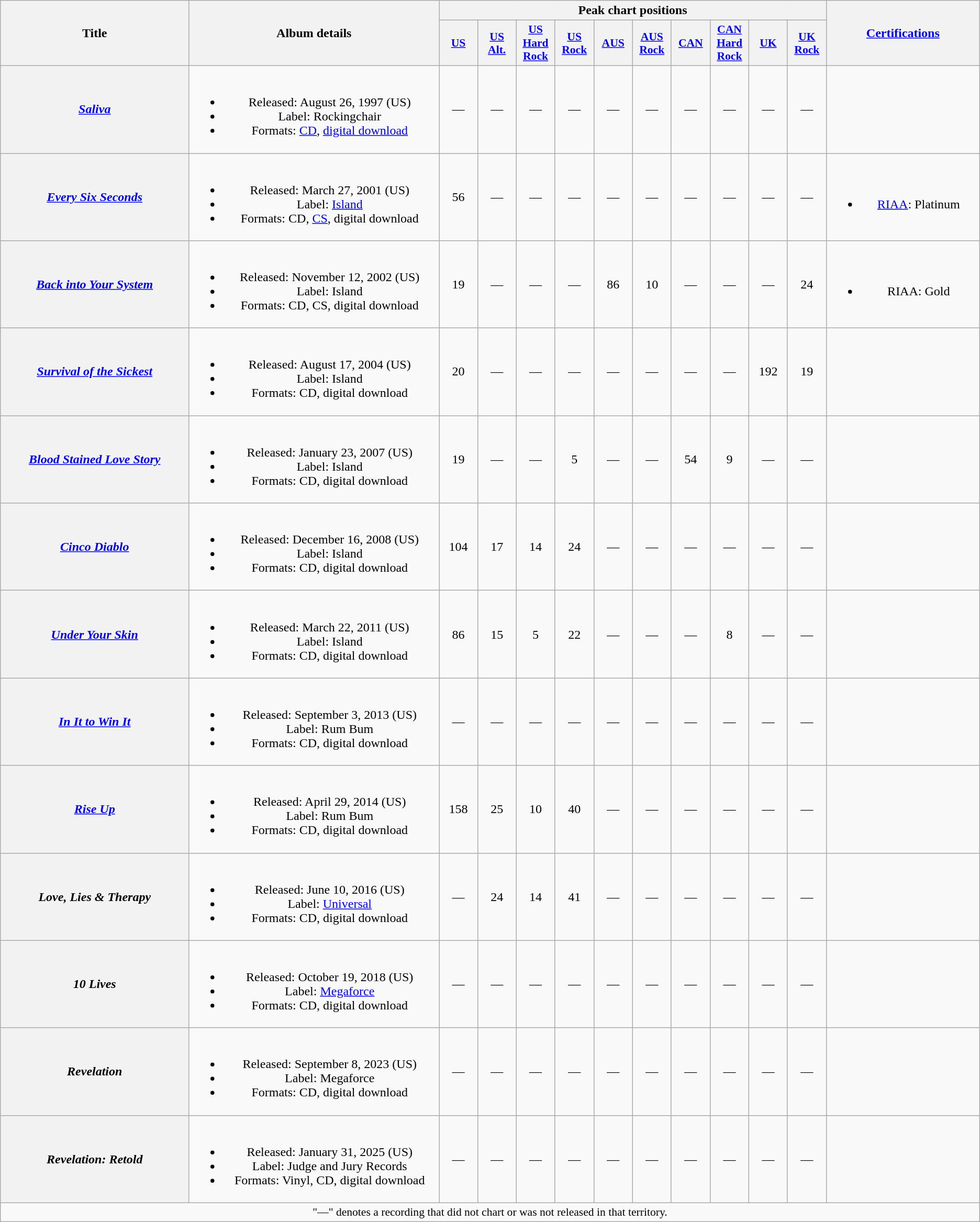<table class="wikitable plainrowheaders" style="text-align:center;">
<tr>
<th scope="col" rowspan="2" style="width:15em;">Title</th>
<th scope="col" rowspan="2" style="width:20em;">Album details</th>
<th scope="col" colspan="10">Peak chart positions</th>
<th scope="col" rowspan="2" style="width:12em;"><a href='#'>Certifications</a></th>
</tr>
<tr>
<th scope="col" style="width:3em;font-size:90%;"><a href='#'>US</a><br></th>
<th scope="col" style="width:3em;font-size:90%;"><a href='#'>US<br>Alt.</a><br></th>
<th scope="col" style="width:3em;font-size:90%;"><a href='#'>US<br>Hard<br>Rock</a><br></th>
<th scope="col" style="width:3em;font-size:90%;"><a href='#'>US<br>Rock</a><br></th>
<th scope="col" style="width:3em;font-size:90%;"><a href='#'>AUS</a><br></th>
<th scope="col" style="width:3em;font-size:90%;"><a href='#'>AUS<br>Rock</a><br></th>
<th scope="col" style="width:3em;font-size:90%;"><a href='#'>CAN</a><br></th>
<th scope="col" style="width:3em;font-size:90%;"><a href='#'>CAN<br>Hard<br>Rock</a><br></th>
<th scope="col" style="width:3em;font-size:90%;"><a href='#'>UK</a><br></th>
<th scope="col" style="width:3em;font-size:90%;"><a href='#'>UK<br>Rock</a><br></th>
</tr>
<tr>
<th scope="row"><em><a href='#'>Saliva</a></em></th>
<td><br><ul><li>Released: August 26, 1997 <span>(US)</span></li><li>Label: Rockingchair</li><li>Formats: <a href='#'>CD</a>, <a href='#'>digital download</a></li></ul></td>
<td>—</td>
<td>—</td>
<td>—</td>
<td>—</td>
<td>—</td>
<td>—</td>
<td>—</td>
<td>—</td>
<td>—</td>
<td>—</td>
<td></td>
</tr>
<tr>
<th scope="row"><em><a href='#'>Every Six Seconds</a></em></th>
<td><br><ul><li>Released: March 27, 2001 <span>(US)</span></li><li>Label: <a href='#'>Island</a></li><li>Formats: CD, <a href='#'>CS</a>, digital download</li></ul></td>
<td>56</td>
<td>—</td>
<td>—</td>
<td>—</td>
<td>—</td>
<td>—</td>
<td>—</td>
<td>—</td>
<td>—</td>
<td>—</td>
<td><br><ul><li><a href='#'>RIAA</a>: Platinum</li></ul></td>
</tr>
<tr>
<th scope="row"><em><a href='#'>Back into Your System</a></em></th>
<td><br><ul><li>Released: November 12, 2002 <span>(US)</span></li><li>Label: Island</li><li>Formats: CD, CS, digital download</li></ul></td>
<td>19</td>
<td>—</td>
<td>—</td>
<td>—</td>
<td>86</td>
<td>10</td>
<td>—</td>
<td>—</td>
<td>—</td>
<td>24</td>
<td><br><ul><li>RIAA: Gold</li></ul></td>
</tr>
<tr>
<th scope="row"><em><a href='#'>Survival of the Sickest</a></em></th>
<td><br><ul><li>Released: August 17, 2004 <span>(US)</span></li><li>Label: Island</li><li>Formats: CD, digital download</li></ul></td>
<td>20</td>
<td>—</td>
<td>—</td>
<td>—</td>
<td>—</td>
<td>—</td>
<td>—</td>
<td>—</td>
<td>192</td>
<td>19</td>
<td></td>
</tr>
<tr>
<th scope="row"><em><a href='#'>Blood Stained Love Story</a></em></th>
<td><br><ul><li>Released: January 23, 2007 <span>(US)</span></li><li>Label: Island</li><li>Formats: CD, digital download</li></ul></td>
<td>19</td>
<td>—</td>
<td>—</td>
<td>5</td>
<td>—</td>
<td>—</td>
<td>54</td>
<td>9</td>
<td>—</td>
<td>—</td>
<td></td>
</tr>
<tr>
<th scope="row"><em><a href='#'>Cinco Diablo</a></em></th>
<td><br><ul><li>Released: December 16, 2008 <span>(US)</span></li><li>Label: Island</li><li>Formats: CD, digital download</li></ul></td>
<td>104</td>
<td>17</td>
<td>14</td>
<td>24</td>
<td>—</td>
<td>—</td>
<td>—</td>
<td>—</td>
<td>—</td>
<td>—</td>
<td></td>
</tr>
<tr>
<th scope="row"><em><a href='#'>Under Your Skin</a></em></th>
<td><br><ul><li>Released: March 22, 2011 <span>(US)</span></li><li>Label: Island</li><li>Formats: CD, digital download</li></ul></td>
<td>86</td>
<td>15</td>
<td>5</td>
<td>22</td>
<td>—</td>
<td>—</td>
<td>—</td>
<td>8</td>
<td>—</td>
<td>—</td>
<td></td>
</tr>
<tr>
<th scope="row"><em><a href='#'>In It to Win It</a></em></th>
<td><br><ul><li>Released: September 3, 2013 <span>(US)</span></li><li>Label: Rum Bum</li><li>Formats: CD, digital download</li></ul></td>
<td>—</td>
<td>—</td>
<td>—</td>
<td>—</td>
<td>—</td>
<td>—</td>
<td>—</td>
<td>—</td>
<td>—</td>
<td>—</td>
<td></td>
</tr>
<tr>
<th scope="row"><em><a href='#'>Rise Up</a></em></th>
<td><br><ul><li>Released: April 29, 2014 <span>(US)</span></li><li>Label: Rum Bum</li><li>Formats: CD, digital download</li></ul></td>
<td>158</td>
<td>25</td>
<td>10</td>
<td>40</td>
<td>—</td>
<td>—</td>
<td>—</td>
<td>—</td>
<td>—</td>
<td>—</td>
<td></td>
</tr>
<tr>
<th scope="row"><em>Love, Lies & Therapy</em></th>
<td><br><ul><li>Released: June 10, 2016 <span>(US)</span></li><li>Label: <a href='#'>Universal</a></li><li>Formats: CD, digital download</li></ul></td>
<td>—</td>
<td>24</td>
<td>14</td>
<td>41</td>
<td>—</td>
<td>—</td>
<td>—</td>
<td>—</td>
<td>—</td>
<td>—</td>
<td></td>
</tr>
<tr>
<th scope="row"><em>10 Lives</em></th>
<td><br><ul><li>Released: October 19, 2018 <span>(US)</span></li><li>Label: <a href='#'>Megaforce</a></li><li>Formats: CD, digital download</li></ul></td>
<td>—</td>
<td>—</td>
<td>—</td>
<td>—</td>
<td>—</td>
<td>—</td>
<td>—</td>
<td>—</td>
<td>—</td>
<td>—</td>
<td></td>
</tr>
<tr>
<th scope="row"><em>Revelation</em></th>
<td><br><ul><li>Released: September 8, 2023 <span>(US)</span></li><li>Label: Megaforce</li><li>Formats: CD, digital download</li></ul></td>
<td>—</td>
<td>—</td>
<td>—</td>
<td>—</td>
<td>—</td>
<td>—</td>
<td>—</td>
<td>—</td>
<td>—</td>
<td>—</td>
<td></td>
</tr>
<tr>
<th scope="row"><em>Revelation: Retold</em></th>
<td><br><ul><li>Released: January 31, 2025 <span>(US)</span></li><li>Label: Judge and Jury Records</li><li>Formats: Vinyl, CD, digital download</li></ul></td>
<td>—</td>
<td>—</td>
<td>—</td>
<td>—</td>
<td>—</td>
<td>—</td>
<td>—</td>
<td>—</td>
<td>—</td>
<td>—</td>
<td></td>
</tr>
<tr>
<td colspan="13" style="font-size:90%">"—" denotes a recording that did not chart or was not released in that territory.</td>
</tr>
</table>
